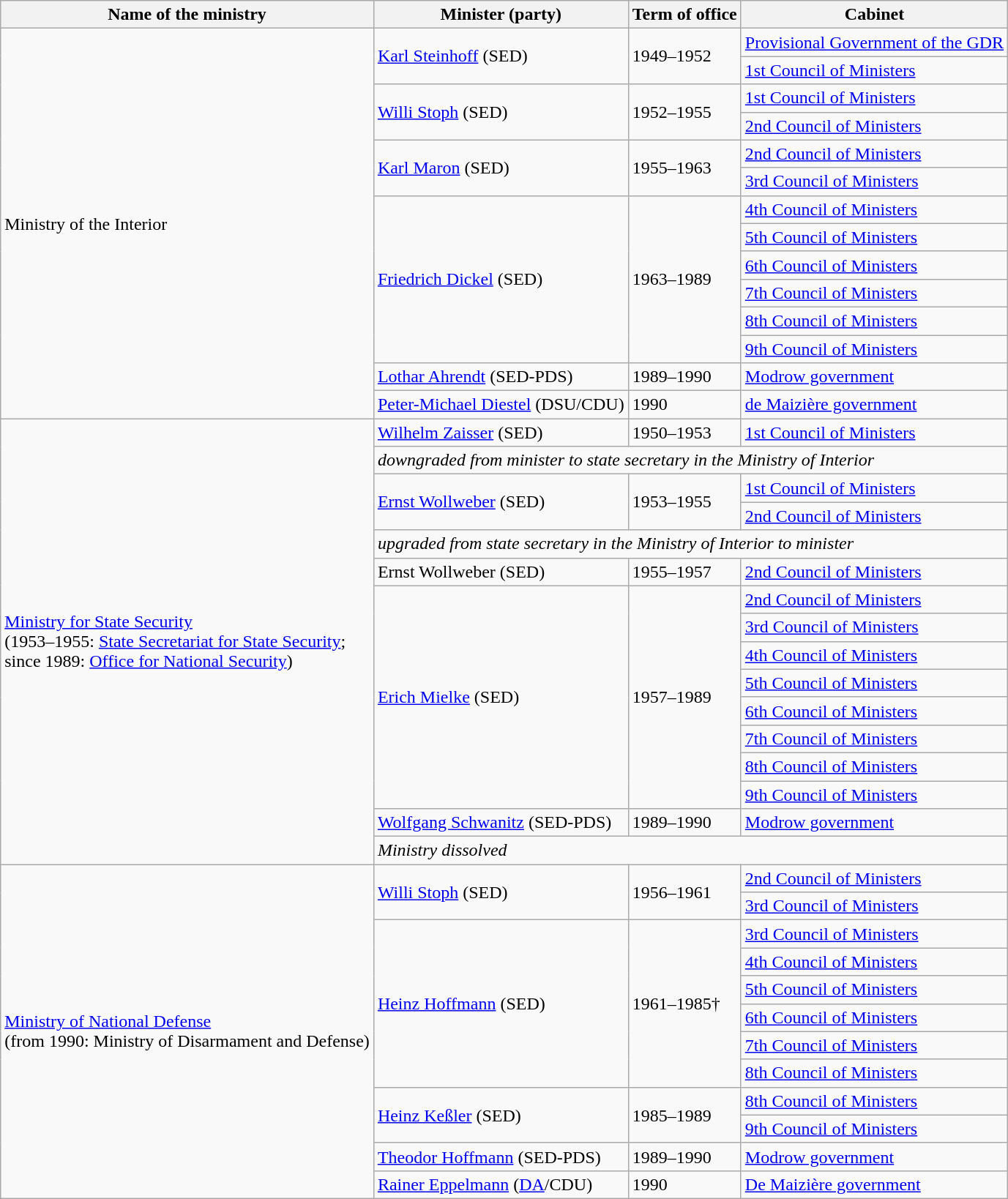<table class="wikitable sortable">
<tr>
<th>Name of the ministry</th>
<th>Minister (party)</th>
<th>Term of office</th>
<th>Cabinet</th>
</tr>
<tr>
<td rowspan="14">Ministry of the Interior</td>
<td rowspan="2"><a href='#'>Karl Steinhoff</a> (SED)</td>
<td rowspan="2">1949–1952</td>
<td><a href='#'>Provisional Government of the GDR</a></td>
</tr>
<tr>
<td><a href='#'>1st Council of Ministers</a></td>
</tr>
<tr>
<td rowspan="2"><a href='#'>Willi Stoph</a> (SED)</td>
<td rowspan="2">1952–1955</td>
<td><a href='#'>1st Council of Ministers</a></td>
</tr>
<tr>
<td><a href='#'>2nd Council of Ministers</a></td>
</tr>
<tr>
<td rowspan="2"><a href='#'>Karl Maron</a> (SED)</td>
<td rowspan="2">1955–1963</td>
<td><a href='#'>2nd Council of Ministers</a></td>
</tr>
<tr>
<td><a href='#'>3rd Council of Ministers</a></td>
</tr>
<tr>
<td rowspan="6"><a href='#'>Friedrich Dickel</a> (SED)</td>
<td rowspan="6">1963–1989</td>
<td><a href='#'>4th Council of Ministers</a></td>
</tr>
<tr>
<td><a href='#'>5th Council of Ministers</a></td>
</tr>
<tr>
<td><a href='#'>6th Council of Ministers</a></td>
</tr>
<tr>
<td><a href='#'>7th Council of Ministers</a></td>
</tr>
<tr>
<td><a href='#'>8th Council of Ministers</a></td>
</tr>
<tr>
<td><a href='#'>9th Council of Ministers</a></td>
</tr>
<tr>
<td><a href='#'>Lothar Ahrendt</a> (SED-PDS)</td>
<td>1989–1990</td>
<td><a href='#'>Modrow government</a></td>
</tr>
<tr>
<td><a href='#'>Peter-Michael Diestel</a> (DSU/CDU)</td>
<td>1990</td>
<td><a href='#'>de Maizière government</a></td>
</tr>
<tr>
<td rowspan="16"><a href='#'>Ministry for State Security</a><br>(1953–1955: <a href='#'>State Secretariat for State Security</a>; <br>since 1989: <a href='#'>Office for National Security</a>)</td>
<td><a href='#'>Wilhelm Zaisser</a> (SED)</td>
<td>1950–1953</td>
<td><a href='#'>1st Council of Ministers</a></td>
</tr>
<tr>
<td colspan="3"><em>downgraded from minister to state secretary in the Ministry of Interior</em></td>
</tr>
<tr>
<td rowspan="2"><a href='#'>Ernst Wollweber</a> (SED)</td>
<td rowspan="2">1953–1955</td>
<td><a href='#'>1st Council of Ministers</a></td>
</tr>
<tr>
<td><a href='#'>2nd Council of Ministers</a></td>
</tr>
<tr>
<td colspan="3"><em>upgraded from state secretary in the Ministry of Interior to minister</em></td>
</tr>
<tr>
<td>Ernst Wollweber (SED)</td>
<td>1955–1957</td>
<td><a href='#'>2nd Council of Ministers</a></td>
</tr>
<tr>
<td rowspan="8"><a href='#'>Erich Mielke</a> (SED)</td>
<td rowspan="8">1957–1989</td>
<td><a href='#'>2nd Council of Ministers</a></td>
</tr>
<tr>
<td><a href='#'>3rd Council of Ministers</a></td>
</tr>
<tr>
<td><a href='#'>4th Council of Ministers</a></td>
</tr>
<tr>
<td><a href='#'>5th Council of Ministers</a></td>
</tr>
<tr>
<td><a href='#'>6th Council of Ministers</a></td>
</tr>
<tr>
<td><a href='#'>7th Council of Ministers</a></td>
</tr>
<tr>
<td><a href='#'>8th Council of Ministers</a></td>
</tr>
<tr>
<td><a href='#'>9th Council of Ministers</a></td>
</tr>
<tr>
<td><a href='#'>Wolfgang Schwanitz</a> (SED-PDS)</td>
<td>1989–1990</td>
<td><a href='#'>Modrow government</a></td>
</tr>
<tr>
<td colspan="3"><em>Ministry dissolved</em></td>
</tr>
<tr>
<td rowspan="12"><a href='#'>Ministry of National Defense</a><br>(from 1990: Ministry of Disarmament and Defense)</td>
<td rowspan="2"><a href='#'>Willi Stoph</a> (SED)</td>
<td rowspan="2">1956–1961</td>
<td><a href='#'>2nd Council of Ministers</a></td>
</tr>
<tr>
<td><a href='#'>3rd Council of Ministers</a></td>
</tr>
<tr>
<td rowspan="6"><a href='#'>Heinz Hoffmann</a> (SED)</td>
<td rowspan="6">1961–1985†</td>
<td><a href='#'>3rd Council of Ministers</a></td>
</tr>
<tr>
<td><a href='#'>4th Council of Ministers</a></td>
</tr>
<tr>
<td><a href='#'>5th Council of Ministers</a></td>
</tr>
<tr>
<td><a href='#'>6th Council of Ministers</a></td>
</tr>
<tr>
<td><a href='#'>7th Council of Ministers</a></td>
</tr>
<tr>
<td><a href='#'>8th Council of Ministers</a></td>
</tr>
<tr>
<td rowspan="2"><a href='#'>Heinz Keßler</a> (SED)</td>
<td rowspan="2">1985–1989</td>
<td><a href='#'>8th Council of Ministers</a></td>
</tr>
<tr>
<td><a href='#'>9th Council of Ministers</a></td>
</tr>
<tr>
<td><a href='#'>Theodor Hoffmann</a> (SED-PDS)</td>
<td>1989–1990</td>
<td><a href='#'>Modrow government</a></td>
</tr>
<tr>
<td><a href='#'>Rainer Eppelmann</a> (<a href='#'>DA</a>/CDU)</td>
<td>1990</td>
<td><a href='#'>De Maizière government</a></td>
</tr>
</table>
